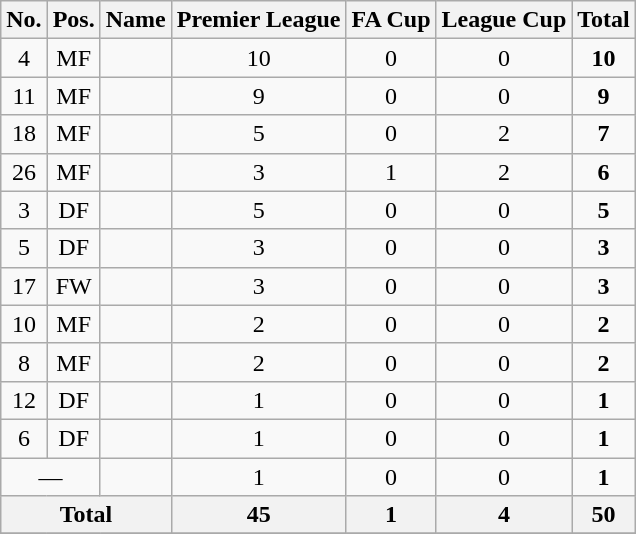<table class="wikitable sortable" style="text-align: center;">
<tr>
<th>No.</th>
<th>Pos.</th>
<th>Name</th>
<th>Premier League</th>
<th>FA Cup</th>
<th>League Cup</th>
<th>Total</th>
</tr>
<tr>
<td>4</td>
<td>MF</td>
<td></td>
<td>10</td>
<td>0</td>
<td>0</td>
<td><strong>10</strong></td>
</tr>
<tr>
<td>11</td>
<td>MF</td>
<td></td>
<td>9</td>
<td>0</td>
<td>0</td>
<td><strong>9</strong></td>
</tr>
<tr>
<td>18</td>
<td>MF</td>
<td></td>
<td>5</td>
<td>0</td>
<td>2</td>
<td><strong>7</strong></td>
</tr>
<tr>
<td>26</td>
<td>MF</td>
<td></td>
<td>3</td>
<td>1</td>
<td>2</td>
<td><strong>6</strong></td>
</tr>
<tr>
<td>3</td>
<td>DF</td>
<td></td>
<td>5</td>
<td>0</td>
<td>0</td>
<td><strong>5</strong></td>
</tr>
<tr>
<td>5</td>
<td>DF</td>
<td></td>
<td>3</td>
<td>0</td>
<td>0</td>
<td><strong>3</strong></td>
</tr>
<tr>
<td>17</td>
<td>FW</td>
<td></td>
<td>3</td>
<td>0</td>
<td>0</td>
<td><strong>3</strong></td>
</tr>
<tr>
<td>10</td>
<td>MF</td>
<td></td>
<td>2</td>
<td>0</td>
<td>0</td>
<td><strong>2</strong></td>
</tr>
<tr>
<td>8</td>
<td>MF</td>
<td></td>
<td>2</td>
<td>0</td>
<td>0</td>
<td><strong>2</strong></td>
</tr>
<tr>
<td>12</td>
<td>DF</td>
<td></td>
<td>1</td>
<td>0</td>
<td>0</td>
<td><strong>1</strong></td>
</tr>
<tr>
<td>6</td>
<td>DF</td>
<td></td>
<td>1</td>
<td>0</td>
<td>0</td>
<td><strong>1</strong></td>
</tr>
<tr class="sortbottom">
<td colspan=2>—</td>
<td></td>
<td>1</td>
<td>0</td>
<td>0</td>
<td><strong>1</strong></td>
</tr>
<tr>
<th colspan=3>Total</th>
<th>45</th>
<th>1</th>
<th>4</th>
<th>50</th>
</tr>
<tr>
</tr>
</table>
